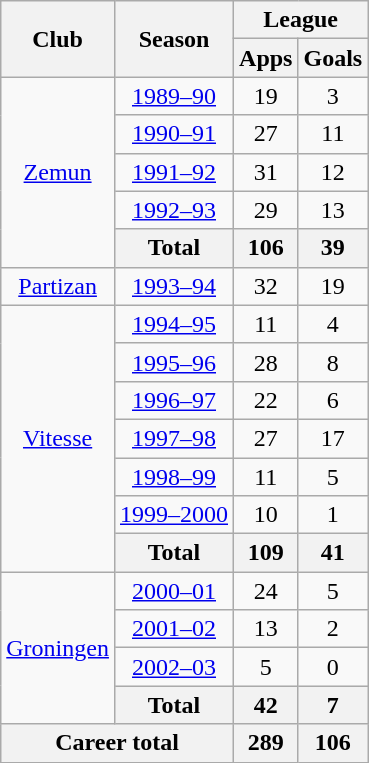<table class="wikitable" style="text-align:center">
<tr>
<th rowspan="2">Club</th>
<th rowspan="2">Season</th>
<th colspan="2">League</th>
</tr>
<tr>
<th>Apps</th>
<th>Goals</th>
</tr>
<tr>
<td rowspan="5"><a href='#'>Zemun</a></td>
<td><a href='#'>1989–90</a></td>
<td>19</td>
<td>3</td>
</tr>
<tr>
<td><a href='#'>1990–91</a></td>
<td>27</td>
<td>11</td>
</tr>
<tr>
<td><a href='#'>1991–92</a></td>
<td>31</td>
<td>12</td>
</tr>
<tr>
<td><a href='#'>1992–93</a></td>
<td>29</td>
<td>13</td>
</tr>
<tr>
<th>Total</th>
<th>106</th>
<th>39</th>
</tr>
<tr>
<td><a href='#'>Partizan</a></td>
<td><a href='#'>1993–94</a></td>
<td>32</td>
<td>19</td>
</tr>
<tr>
<td rowspan="7"><a href='#'>Vitesse</a></td>
<td><a href='#'>1994–95</a></td>
<td>11</td>
<td>4</td>
</tr>
<tr>
<td><a href='#'>1995–96</a></td>
<td>28</td>
<td>8</td>
</tr>
<tr>
<td><a href='#'>1996–97</a></td>
<td>22</td>
<td>6</td>
</tr>
<tr>
<td><a href='#'>1997–98</a></td>
<td>27</td>
<td>17</td>
</tr>
<tr>
<td><a href='#'>1998–99</a></td>
<td>11</td>
<td>5</td>
</tr>
<tr>
<td><a href='#'>1999–2000</a></td>
<td>10</td>
<td>1</td>
</tr>
<tr>
<th>Total</th>
<th>109</th>
<th>41</th>
</tr>
<tr>
<td rowspan="4"><a href='#'>Groningen</a></td>
<td><a href='#'>2000–01</a></td>
<td>24</td>
<td>5</td>
</tr>
<tr>
<td><a href='#'>2001–02</a></td>
<td>13</td>
<td>2</td>
</tr>
<tr>
<td><a href='#'>2002–03</a></td>
<td>5</td>
<td>0</td>
</tr>
<tr>
<th>Total</th>
<th>42</th>
<th>7</th>
</tr>
<tr>
<th colspan="2">Career total</th>
<th>289</th>
<th>106</th>
</tr>
</table>
